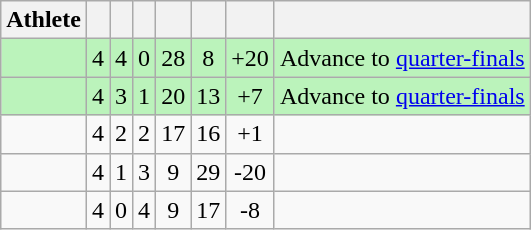<table class=wikitable style="text-align:center">
<tr>
<th>Athlete</th>
<th></th>
<th></th>
<th></th>
<th></th>
<th></th>
<th></th>
<th></th>
</tr>
<tr bgcolor=bbf3bb>
<td style="text-align:left"></td>
<td>4</td>
<td>4</td>
<td>0</td>
<td>28</td>
<td>8</td>
<td>+20</td>
<td>Advance to <a href='#'>quarter-finals</a></td>
</tr>
<tr bgcolor=bbf3bb>
<td style="text-align:left"></td>
<td>4</td>
<td>3</td>
<td>1</td>
<td>20</td>
<td>13</td>
<td>+7</td>
<td>Advance to <a href='#'>quarter-finals</a></td>
</tr>
<tr>
<td style="text-align:left"></td>
<td>4</td>
<td>2</td>
<td>2</td>
<td>17</td>
<td>16</td>
<td>+1</td>
<td></td>
</tr>
<tr>
<td style="text-align:left"></td>
<td>4</td>
<td>1</td>
<td>3</td>
<td>9</td>
<td>29</td>
<td>-20</td>
<td></td>
</tr>
<tr>
<td style="text-align:left"></td>
<td>4</td>
<td>0</td>
<td>4</td>
<td>9</td>
<td>17</td>
<td>-8</td>
<td></td>
</tr>
</table>
